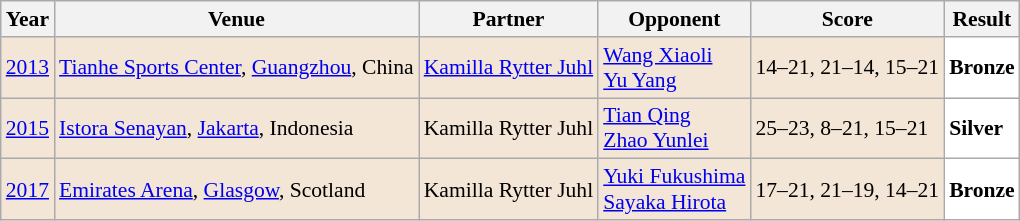<table class="sortable wikitable" style="font-size: 90%;">
<tr>
<th>Year</th>
<th>Venue</th>
<th>Partner</th>
<th>Opponent</th>
<th>Score</th>
<th>Result</th>
</tr>
<tr style="background:#F3E6D7">
<td align="center"><a href='#'>2013</a></td>
<td align="left"><a href='#'>Tianhe Sports Center</a>, <a href='#'>Guangzhou</a>, China</td>
<td align="left"> <a href='#'>Kamilla Rytter Juhl</a></td>
<td align="left"> <a href='#'>Wang Xiaoli</a> <br>  <a href='#'>Yu Yang</a></td>
<td align="left">14–21, 21–14, 15–21</td>
<td style="text-align:left; background:white"> <strong>Bronze</strong></td>
</tr>
<tr style="background:#F3E6D7">
<td align="center"><a href='#'>2015</a></td>
<td align="left"><a href='#'>Istora Senayan</a>, <a href='#'>Jakarta</a>, Indonesia</td>
<td align="left"> Kamilla Rytter Juhl</td>
<td align="left"> <a href='#'>Tian Qing</a> <br>  <a href='#'>Zhao Yunlei</a></td>
<td align="left">25–23, 8–21, 15–21</td>
<td style="text-align:left; background:white"> <strong>Silver</strong></td>
</tr>
<tr style="background:#F3E6D7">
<td align="center"><a href='#'>2017</a></td>
<td align="left"><a href='#'>Emirates Arena</a>, <a href='#'>Glasgow</a>, Scotland</td>
<td align="left"> Kamilla Rytter Juhl</td>
<td align="left"> <a href='#'>Yuki Fukushima</a> <br>  <a href='#'>Sayaka Hirota</a></td>
<td align="left">17–21, 21–19, 14–21</td>
<td style="text-align:left; background:white"> <strong>Bronze</strong></td>
</tr>
</table>
